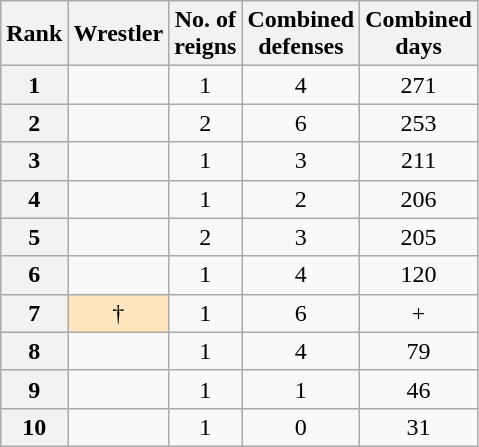<table class="wikitable sortable" style="text-align:center">
<tr>
<th>Rank</th>
<th>Wrestler</th>
<th>No. of<br>reigns</th>
<th>Combined<br>defenses</th>
<th>Combined<br>days</th>
</tr>
<tr>
<th>1</th>
<td></td>
<td>1</td>
<td>4</td>
<td>271</td>
</tr>
<tr>
<th>2</th>
<td></td>
<td>2</td>
<td>6</td>
<td>253</td>
</tr>
<tr>
<th>3</th>
<td></td>
<td>1</td>
<td>3</td>
<td>211</td>
</tr>
<tr>
<th>4</th>
<td></td>
<td>1</td>
<td>2</td>
<td>206</td>
</tr>
<tr>
<th>5</th>
<td></td>
<td>2</td>
<td>3</td>
<td>205</td>
</tr>
<tr>
<th>6</th>
<td></td>
<td>1</td>
<td>4</td>
<td>120</td>
</tr>
<tr>
<th>7</th>
<td style="background-color:#FFE6BD"> †</td>
<td>1</td>
<td>6</td>
<td>+</td>
</tr>
<tr>
<th>8</th>
<td></td>
<td>1</td>
<td>4</td>
<td>79</td>
</tr>
<tr>
<th>9</th>
<td></td>
<td>1</td>
<td>1</td>
<td>46</td>
</tr>
<tr>
<th>10</th>
<td></td>
<td>1</td>
<td>0</td>
<td>31</td>
</tr>
</table>
